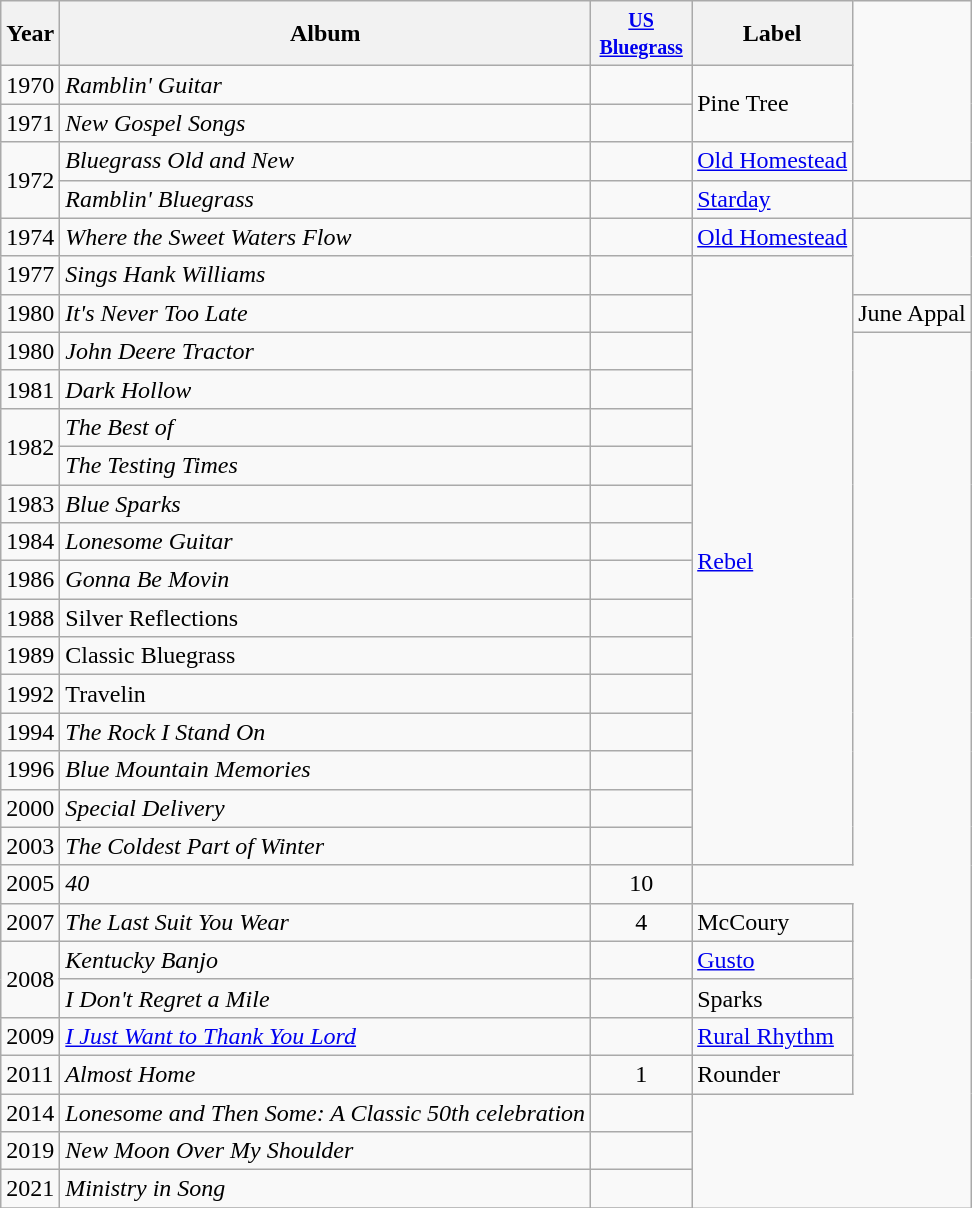<table class="wikitable">
<tr>
<th>Year</th>
<th>Album</th>
<th width="60"><small><a href='#'>US Bluegrass</a></small></th>
<th>Label</th>
</tr>
<tr>
<td>1970</td>
<td><em>Ramblin' Guitar</em></td>
<td></td>
<td rowspan="2">Pine Tree</td>
</tr>
<tr>
<td>1971</td>
<td><em>New Gospel Songs</em></td>
<td></td>
</tr>
<tr>
<td rowspan="2">1972</td>
<td><em>Bluegrass Old and New</em></td>
<td></td>
<td><a href='#'>Old Homestead</a></td>
</tr>
<tr>
<td><em>Ramblin' Bluegrass</em></td>
<td></td>
<td><a href='#'>Starday</a></td>
<td></td>
</tr>
<tr>
<td>1974</td>
<td><em>Where the Sweet Waters Flow</em></td>
<td></td>
<td><a href='#'>Old Homestead</a></td>
</tr>
<tr>
<td>1977</td>
<td><em>Sings Hank Williams</em></td>
<td></td>
<td rowspan="16"><a href='#'>Rebel</a></td>
</tr>
<tr>
<td>1980</td>
<td><em>It's Never Too Late</em></td>
<td></td>
<td>June Appal</td>
</tr>
<tr>
<td>1980</td>
<td><em>John Deere Tractor</em></td>
<td></td>
</tr>
<tr>
<td>1981</td>
<td><em>Dark Hollow</em></td>
<td></td>
</tr>
<tr>
<td rowspan="2">1982</td>
<td><em>The Best of</em></td>
<td></td>
</tr>
<tr>
<td><em>The Testing Times</em></td>
<td></td>
</tr>
<tr>
<td>1983</td>
<td><em>Blue Sparks</em></td>
<td></td>
</tr>
<tr>
<td>1984</td>
<td><em>Lonesome Guitar</em></td>
<td></td>
</tr>
<tr>
<td>1986</td>
<td><em>Gonna Be Movin<strong></td>
<td></td>
</tr>
<tr>
<td>1988</td>
<td></em>Silver Reflections<em></td>
<td></td>
</tr>
<tr>
<td>1989</td>
<td></em>Classic Bluegrass<em></td>
<td></td>
</tr>
<tr>
<td>1992</td>
<td></em>Travelin</strong></td>
<td></td>
</tr>
<tr>
<td>1994</td>
<td><em>The Rock I Stand On</em></td>
<td></td>
</tr>
<tr>
<td>1996</td>
<td><em>Blue Mountain Memories</em></td>
<td></td>
</tr>
<tr>
<td>2000</td>
<td><em>Special Delivery</em></td>
<td></td>
</tr>
<tr>
<td>2003</td>
<td><em>The Coldest Part of Winter</em></td>
<td></td>
</tr>
<tr>
<td>2005</td>
<td><em>40</em></td>
<td align="center">10</td>
</tr>
<tr>
<td>2007</td>
<td><em>The Last Suit You Wear</em></td>
<td align="center">4</td>
<td>McCoury</td>
</tr>
<tr>
<td rowspan="2">2008</td>
<td><em>Kentucky Banjo</em></td>
<td></td>
<td><a href='#'>Gusto</a></td>
</tr>
<tr>
<td><em>I Don't Regret a Mile</em></td>
<td></td>
<td>Sparks</td>
</tr>
<tr>
<td>2009</td>
<td><em><a href='#'>I Just Want to Thank You Lord</a></em></td>
<td></td>
<td><a href='#'>Rural Rhythm</a></td>
</tr>
<tr>
<td>2011</td>
<td><em>Almost Home</em></td>
<td align="center">1</td>
<td>Rounder</td>
</tr>
<tr>
<td>2014</td>
<td><em>Lonesome and Then Some: A Classic 50th celebration</em></td>
<td align="center"></td>
</tr>
<tr>
<td>2019</td>
<td><em>New Moon Over My Shoulder</em></td>
<td align="center"></td>
</tr>
<tr>
<td>2021</td>
<td><em>Ministry in Song</em></td>
<td align="center"></td>
</tr>
<tr>
</tr>
</table>
